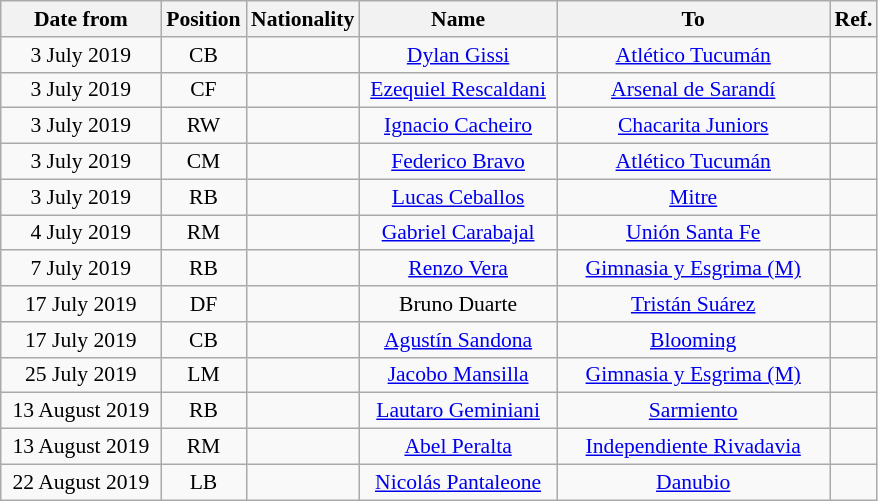<table class="wikitable" style="text-align:center; font-size:90%; ">
<tr>
<th style="background:#; color:#; width:100px;">Date from</th>
<th style="background:#; color:#; width:50px;">Position</th>
<th style="background:#; color:#; width:50px;">Nationality</th>
<th style="background:#; color:#; width:125px;">Name</th>
<th style="background:#; color:#; width:175px;">To</th>
<th style="background:#; color:#; width:25px;">Ref.</th>
</tr>
<tr>
<td>3 July 2019</td>
<td>CB</td>
<td></td>
<td><a href='#'>Dylan Gissi</a></td>
<td> <a href='#'>Atlético Tucumán</a></td>
<td></td>
</tr>
<tr>
<td>3 July 2019</td>
<td>CF</td>
<td></td>
<td><a href='#'>Ezequiel Rescaldani</a></td>
<td> <a href='#'>Arsenal de Sarandí</a></td>
<td></td>
</tr>
<tr>
<td>3 July 2019</td>
<td>RW</td>
<td></td>
<td><a href='#'>Ignacio Cacheiro</a></td>
<td> <a href='#'>Chacarita Juniors</a></td>
<td></td>
</tr>
<tr>
<td>3 July 2019</td>
<td>CM</td>
<td></td>
<td><a href='#'>Federico Bravo</a></td>
<td> <a href='#'>Atlético Tucumán</a></td>
<td></td>
</tr>
<tr>
<td>3 July 2019</td>
<td>RB</td>
<td></td>
<td><a href='#'>Lucas Ceballos</a></td>
<td> <a href='#'>Mitre</a></td>
<td></td>
</tr>
<tr>
<td>4 July 2019</td>
<td>RM</td>
<td></td>
<td><a href='#'>Gabriel Carabajal</a></td>
<td> <a href='#'>Unión Santa Fe</a></td>
<td></td>
</tr>
<tr>
<td>7 July 2019</td>
<td>RB</td>
<td></td>
<td><a href='#'>Renzo Vera</a></td>
<td> <a href='#'>Gimnasia y Esgrima (M)</a></td>
<td></td>
</tr>
<tr>
<td>17 July 2019</td>
<td>DF</td>
<td></td>
<td>Bruno Duarte</td>
<td> <a href='#'>Tristán Suárez</a></td>
<td></td>
</tr>
<tr>
<td>17 July 2019</td>
<td>CB</td>
<td></td>
<td><a href='#'>Agustín Sandona</a></td>
<td> <a href='#'>Blooming</a></td>
<td></td>
</tr>
<tr>
<td>25 July 2019</td>
<td>LM</td>
<td></td>
<td><a href='#'>Jacobo Mansilla</a></td>
<td> <a href='#'>Gimnasia y Esgrima (M)</a></td>
<td></td>
</tr>
<tr>
<td>13 August 2019</td>
<td>RB</td>
<td></td>
<td><a href='#'>Lautaro Geminiani</a></td>
<td> <a href='#'>Sarmiento</a></td>
<td></td>
</tr>
<tr>
<td>13 August 2019</td>
<td>RM</td>
<td></td>
<td><a href='#'>Abel Peralta</a></td>
<td> <a href='#'>Independiente Rivadavia</a></td>
<td></td>
</tr>
<tr>
<td>22 August 2019</td>
<td>LB</td>
<td></td>
<td><a href='#'>Nicolás Pantaleone</a></td>
<td> <a href='#'>Danubio</a></td>
<td></td>
</tr>
</table>
